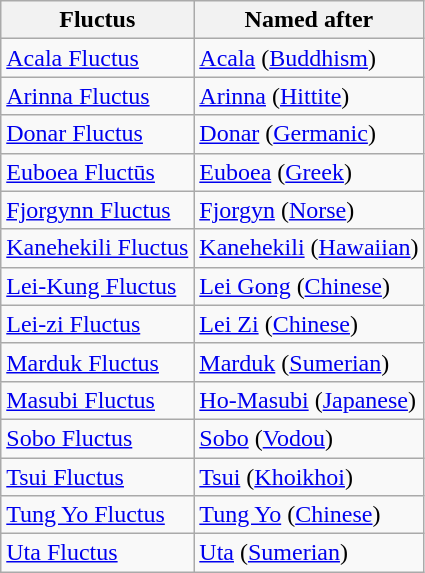<table class="wikitable">
<tr>
<th>Fluctus</th>
<th>Named after</th>
</tr>
<tr>
<td><a href='#'>Acala Fluctus</a></td>
<td><a href='#'>Acala</a> (<a href='#'>Buddhism</a>)</td>
</tr>
<tr>
<td><a href='#'>Arinna Fluctus</a></td>
<td><a href='#'>Arinna</a> (<a href='#'>Hittite</a>)</td>
</tr>
<tr>
<td><a href='#'>Donar Fluctus</a></td>
<td><a href='#'>Donar</a> (<a href='#'>Germanic</a>)</td>
</tr>
<tr>
<td><a href='#'>Euboea Fluctūs</a></td>
<td><a href='#'>Euboea</a> (<a href='#'>Greek</a>)</td>
</tr>
<tr>
<td><a href='#'>Fjorgynn Fluctus</a></td>
<td><a href='#'>Fjorgyn</a> (<a href='#'>Norse</a>)</td>
</tr>
<tr>
<td><a href='#'>Kanehekili Fluctus</a></td>
<td><a href='#'>Kanehekili</a> (<a href='#'>Hawaiian</a>)</td>
</tr>
<tr>
<td><a href='#'>Lei-Kung Fluctus</a></td>
<td><a href='#'>Lei Gong</a> (<a href='#'>Chinese</a>)</td>
</tr>
<tr>
<td><a href='#'>Lei-zi Fluctus</a></td>
<td><a href='#'>Lei Zi</a> (<a href='#'>Chinese</a>)</td>
</tr>
<tr>
<td><a href='#'>Marduk Fluctus</a></td>
<td><a href='#'>Marduk</a> (<a href='#'>Sumerian</a>)</td>
</tr>
<tr>
<td><a href='#'>Masubi Fluctus</a></td>
<td><a href='#'>Ho-Masubi</a> (<a href='#'>Japanese</a>)</td>
</tr>
<tr>
<td><a href='#'>Sobo Fluctus</a></td>
<td><a href='#'>Sobo</a> (<a href='#'>Vodou</a>)</td>
</tr>
<tr>
<td><a href='#'>Tsui Fluctus</a></td>
<td><a href='#'>Tsui</a> (<a href='#'>Khoikhoi</a>)</td>
</tr>
<tr>
<td><a href='#'>Tung Yo Fluctus</a></td>
<td><a href='#'>Tung Yo</a> (<a href='#'>Chinese</a>)</td>
</tr>
<tr>
<td><a href='#'>Uta Fluctus</a></td>
<td><a href='#'>Uta</a> (<a href='#'>Sumerian</a>)</td>
</tr>
</table>
